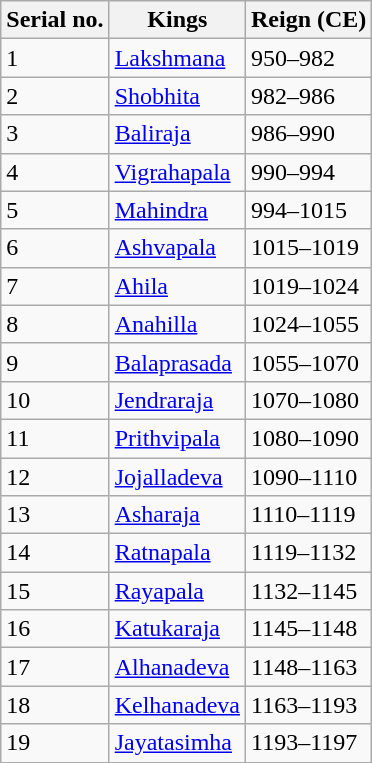<table class="wikitable">
<tr>
<th>Serial no.</th>
<th>Kings</th>
<th>Reign (CE)</th>
</tr>
<tr>
<td>1</td>
<td><a href='#'>Lakshmana</a></td>
<td>950–982</td>
</tr>
<tr>
<td>2</td>
<td><a href='#'>Shobhita</a></td>
<td>982–986</td>
</tr>
<tr>
<td>3</td>
<td><a href='#'>Baliraja</a></td>
<td>986–990</td>
</tr>
<tr>
<td>4</td>
<td><a href='#'>Vigrahapala</a></td>
<td>990–994</td>
</tr>
<tr>
<td>5</td>
<td><a href='#'>Mahindra</a></td>
<td>994–1015</td>
</tr>
<tr>
<td>6</td>
<td><a href='#'>Ashvapala</a></td>
<td>1015–1019</td>
</tr>
<tr>
<td>7</td>
<td><a href='#'>Ahila</a></td>
<td>1019–1024</td>
</tr>
<tr>
<td>8</td>
<td><a href='#'>Anahilla</a></td>
<td>1024–1055</td>
</tr>
<tr>
<td>9</td>
<td><a href='#'>Balaprasada</a></td>
<td>1055–1070</td>
</tr>
<tr>
<td>10</td>
<td><a href='#'>Jendraraja</a></td>
<td>1070–1080</td>
</tr>
<tr>
<td>11</td>
<td><a href='#'>Prithvipala</a></td>
<td>1080–1090</td>
</tr>
<tr>
<td>12</td>
<td><a href='#'>Jojalladeva</a></td>
<td>1090–1110</td>
</tr>
<tr>
<td>13</td>
<td><a href='#'>Asharaja</a></td>
<td>1110–1119</td>
</tr>
<tr>
<td>14</td>
<td><a href='#'>Ratnapala</a></td>
<td>1119–1132</td>
</tr>
<tr>
<td>15</td>
<td><a href='#'>Rayapala</a></td>
<td>1132–1145</td>
</tr>
<tr>
<td>16</td>
<td><a href='#'>Katukaraja</a></td>
<td>1145–1148</td>
</tr>
<tr>
<td>17</td>
<td><a href='#'>Alhanadeva</a></td>
<td>1148–1163</td>
</tr>
<tr>
<td>18</td>
<td><a href='#'>Kelhanadeva</a></td>
<td>1163–1193</td>
</tr>
<tr>
<td>19</td>
<td><a href='#'>Jayatasimha</a></td>
<td>1193–1197</td>
</tr>
<tr>
</tr>
</table>
